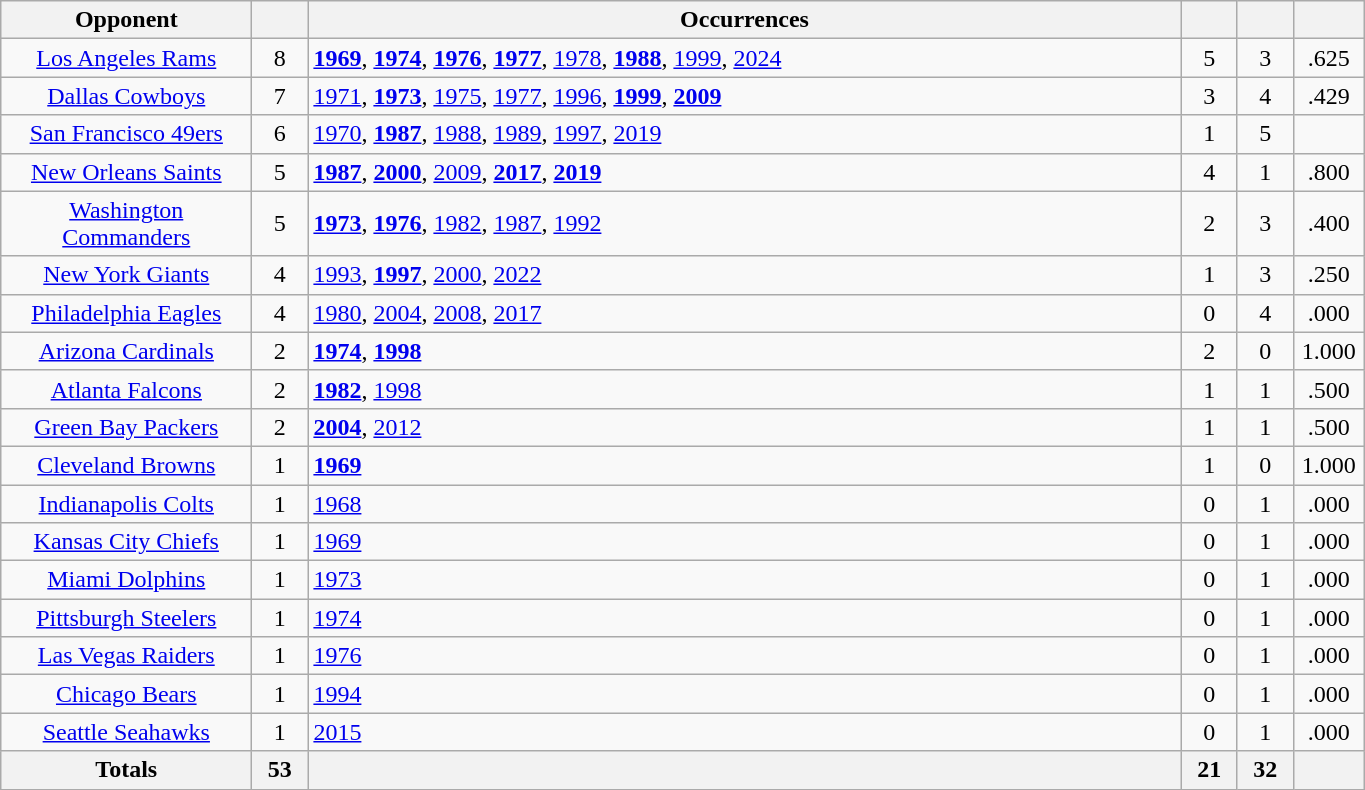<table class="wikitable sortable" style="text-align: center; width: 72%;">
<tr>
<th width="160">Opponent</th>
<th width="30"></th>
<th>Occurrences</th>
<th width="30"></th>
<th width="30"></th>
<th width="40"></th>
</tr>
<tr>
<td><a href='#'>Los Angeles Rams</a></td>
<td>8</td>
<td align=left><strong><a href='#'>1969</a></strong>, <strong><a href='#'>1974</a></strong>, <strong><a href='#'>1976</a></strong>, <strong><a href='#'>1977</a></strong>, <a href='#'>1978</a>, <strong><a href='#'>1988</a></strong>, <a href='#'>1999</a>, <a href='#'>2024</a></td>
<td>5</td>
<td>3</td>
<td>.625</td>
</tr>
<tr>
<td><a href='#'>Dallas Cowboys</a></td>
<td>7</td>
<td align=left><a href='#'>1971</a>, <strong><a href='#'>1973</a></strong>, <a href='#'>1975</a>, <a href='#'>1977</a>, <a href='#'>1996</a>, <strong><a href='#'>1999</a></strong>, <strong><a href='#'>2009</a></strong></td>
<td>3</td>
<td>4</td>
<td>.429</td>
</tr>
<tr>
<td><a href='#'>San Francisco 49ers</a></td>
<td>6</td>
<td align=left><a href='#'>1970</a>, <strong><a href='#'>1987</a></strong>, <a href='#'>1988</a>, <a href='#'>1989</a>, <a href='#'>1997</a>, <a href='#'>2019</a></td>
<td>1</td>
<td>5</td>
<td></td>
</tr>
<tr>
<td><a href='#'>New Orleans Saints</a></td>
<td>5</td>
<td align=left><strong><a href='#'>1987</a></strong>, <strong><a href='#'>2000</a></strong>, <a href='#'>2009</a>, <strong><a href='#'>2017</a></strong>, <strong><a href='#'>2019</a></strong></td>
<td>4</td>
<td>1</td>
<td>.800</td>
</tr>
<tr>
<td><a href='#'>Washington Commanders</a></td>
<td>5</td>
<td align=left><strong><a href='#'>1973</a></strong>, <strong><a href='#'>1976</a></strong>, <a href='#'>1982</a>, <a href='#'>1987</a>, <a href='#'>1992</a></td>
<td>2</td>
<td>3</td>
<td>.400</td>
</tr>
<tr>
<td><a href='#'>New York Giants</a></td>
<td>4</td>
<td align=left><a href='#'>1993</a>, <strong><a href='#'>1997</a></strong>, <a href='#'>2000</a>, <a href='#'>2022</a></td>
<td>1</td>
<td>3</td>
<td>.250</td>
</tr>
<tr>
<td><a href='#'>Philadelphia Eagles</a></td>
<td>4</td>
<td align=left><a href='#'>1980</a>, <a href='#'>2004</a>, <a href='#'>2008</a>, <a href='#'>2017</a></td>
<td>0</td>
<td>4</td>
<td>.000</td>
</tr>
<tr>
<td><a href='#'>Arizona Cardinals</a></td>
<td>2</td>
<td align=left><strong><a href='#'>1974</a></strong>, <strong><a href='#'>1998</a></strong></td>
<td>2</td>
<td>0</td>
<td>1.000</td>
</tr>
<tr>
<td><a href='#'>Atlanta Falcons</a></td>
<td>2</td>
<td align=left><strong><a href='#'>1982</a></strong>, <a href='#'>1998</a></td>
<td>1</td>
<td>1</td>
<td>.500</td>
</tr>
<tr>
<td><a href='#'>Green Bay Packers</a></td>
<td>2</td>
<td align=left><strong><a href='#'>2004</a></strong>, <a href='#'>2012</a></td>
<td>1</td>
<td>1</td>
<td>.500</td>
</tr>
<tr>
<td><a href='#'>Cleveland Browns</a></td>
<td>1</td>
<td align=left><strong><a href='#'>1969</a></strong></td>
<td>1</td>
<td>0</td>
<td>1.000</td>
</tr>
<tr>
<td><a href='#'>Indianapolis Colts</a></td>
<td>1</td>
<td align=left><a href='#'>1968</a></td>
<td>0</td>
<td>1</td>
<td>.000</td>
</tr>
<tr>
<td><a href='#'>Kansas City Chiefs</a></td>
<td>1</td>
<td align=left><a href='#'>1969</a></td>
<td>0</td>
<td>1</td>
<td>.000</td>
</tr>
<tr>
<td><a href='#'>Miami Dolphins</a></td>
<td>1</td>
<td align=left><a href='#'>1973</a></td>
<td>0</td>
<td>1</td>
<td>.000</td>
</tr>
<tr>
<td><a href='#'>Pittsburgh Steelers</a></td>
<td>1</td>
<td align=left><a href='#'>1974</a></td>
<td>0</td>
<td>1</td>
<td>.000</td>
</tr>
<tr>
<td><a href='#'>Las Vegas Raiders</a></td>
<td>1</td>
<td align=left><a href='#'>1976</a></td>
<td>0</td>
<td>1</td>
<td>.000</td>
</tr>
<tr>
<td><a href='#'>Chicago Bears</a></td>
<td>1</td>
<td align=left><a href='#'>1994</a></td>
<td>0</td>
<td>1</td>
<td>.000</td>
</tr>
<tr>
<td><a href='#'>Seattle Seahawks</a></td>
<td>1</td>
<td align=left><a href='#'>2015</a></td>
<td>0</td>
<td>1</td>
<td>.000</td>
</tr>
<tr>
<th>Totals</th>
<th>53</th>
<th></th>
<th>21</th>
<th>32</th>
<th></th>
</tr>
</table>
